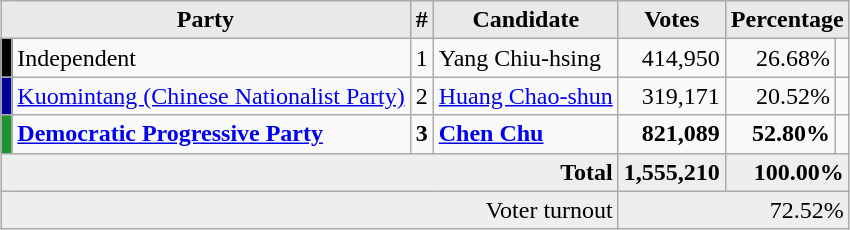<table class="wikitable" style="margin:1em auto;">
<tr>
<th style="background-color:#E9E9E9" colspan=2 style="width: 20em">Party</th>
<th style="background-color:#E9E9E9" style="width: 2em">#</th>
<th style="background-color:#E9E9E9" style="width: 13em">Candidate</th>
<th style="background-color:#E9E9E9" style="width: 6em">Votes</th>
<th style="background-color:#E9E9E9" colspan=2 style="width: 11em">Percentage</th>
</tr>
<tr>
<td bgcolor="#000000"></td>
<td align=left> Independent</td>
<td align=center>1</td>
<td align=left>Yang Chiu-hsing</td>
<td align=right>414,950</td>
<td align=right>26.68%</td>
<td align=right></td>
</tr>
<tr>
<td bgcolor="#000099"></td>
<td align=left> <a href='#'>Kuomintang (Chinese Nationalist Party)</a></td>
<td align=center>2</td>
<td align=left><a href='#'>Huang Chao-shun</a></td>
<td align=right>319,171</td>
<td align=right>20.52%</td>
<td align=right></td>
</tr>
<tr>
<td bgcolor="#1B9431"></td>
<td align=left><strong><a href='#'>Democratic Progressive Party</a></strong></td>
<td align=center><strong>3</strong></td>
<td align=left><strong><a href='#'>Chen Chu</a></strong></td>
<td align=right><strong>821,089</strong></td>
<td align=right><strong>52.80%</strong></td>
<td align=right> </td>
</tr>
<tr bgcolor="#EEEEEE">
<td colspan="4" align=right><strong>Total</strong></td>
<td align=right><strong>1,555,210</strong></td>
<td align=right colspan=2><strong>100.00%</strong></td>
</tr>
<tr bgcolor="#EEEEEE">
<td colspan="4" align="right">Voter turnout</td>
<td colspan="3" align="right">72.52%</td>
</tr>
</table>
